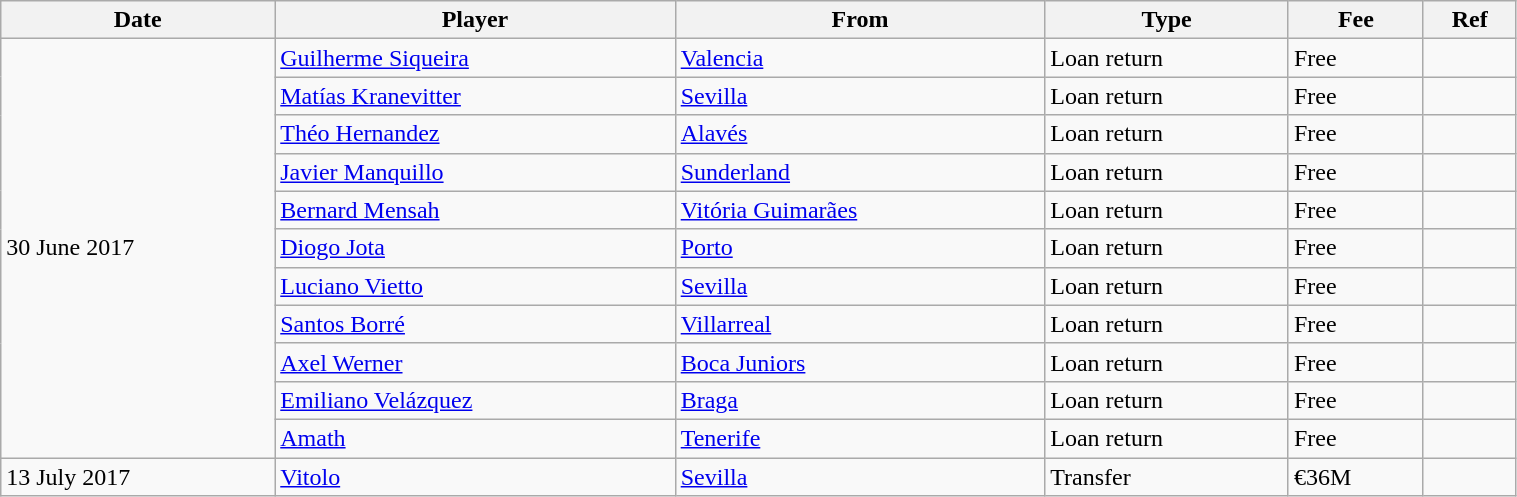<table class="wikitable" style="width:80%;">
<tr>
<th>Date</th>
<th>Player</th>
<th>From</th>
<th>Type</th>
<th>Fee</th>
<th>Ref</th>
</tr>
<tr>
<td rowspan="11">30 June 2017</td>
<td> <a href='#'>Guilherme Siqueira</a></td>
<td><a href='#'>Valencia</a></td>
<td>Loan return</td>
<td>Free</td>
<td></td>
</tr>
<tr>
<td> <a href='#'>Matías Kranevitter</a></td>
<td><a href='#'>Sevilla</a></td>
<td>Loan return</td>
<td>Free</td>
<td></td>
</tr>
<tr>
<td> <a href='#'>Théo Hernandez</a></td>
<td> <a href='#'>Alavés</a></td>
<td>Loan return</td>
<td>Free</td>
<td></td>
</tr>
<tr>
<td> <a href='#'>Javier Manquillo</a></td>
<td> <a href='#'>Sunderland</a></td>
<td>Loan return</td>
<td>Free</td>
<td></td>
</tr>
<tr>
<td> <a href='#'>Bernard Mensah</a></td>
<td> <a href='#'>Vitória Guimarães</a></td>
<td>Loan return</td>
<td>Free</td>
<td></td>
</tr>
<tr>
<td> <a href='#'>Diogo Jota</a></td>
<td> <a href='#'>Porto</a></td>
<td>Loan return</td>
<td>Free</td>
<td></td>
</tr>
<tr>
<td> <a href='#'>Luciano Vietto</a></td>
<td><a href='#'>Sevilla</a></td>
<td>Loan return</td>
<td>Free</td>
<td></td>
</tr>
<tr>
<td> <a href='#'>Santos Borré</a></td>
<td> <a href='#'>Villarreal</a></td>
<td>Loan return</td>
<td>Free</td>
<td></td>
</tr>
<tr>
<td> <a href='#'>Axel Werner</a></td>
<td> <a href='#'>Boca Juniors</a></td>
<td>Loan return</td>
<td>Free</td>
<td></td>
</tr>
<tr>
<td> <a href='#'>Emiliano Velázquez</a></td>
<td> <a href='#'>Braga</a></td>
<td>Loan return</td>
<td>Free</td>
<td></td>
</tr>
<tr>
<td> <a href='#'>Amath</a></td>
<td> <a href='#'>Tenerife</a></td>
<td>Loan return</td>
<td>Free</td>
<td></td>
</tr>
<tr>
<td>13 July 2017</td>
<td> <a href='#'>Vitolo</a></td>
<td> <a href='#'>Sevilla</a></td>
<td>Transfer</td>
<td>€36M</td>
<td></td>
</tr>
</table>
